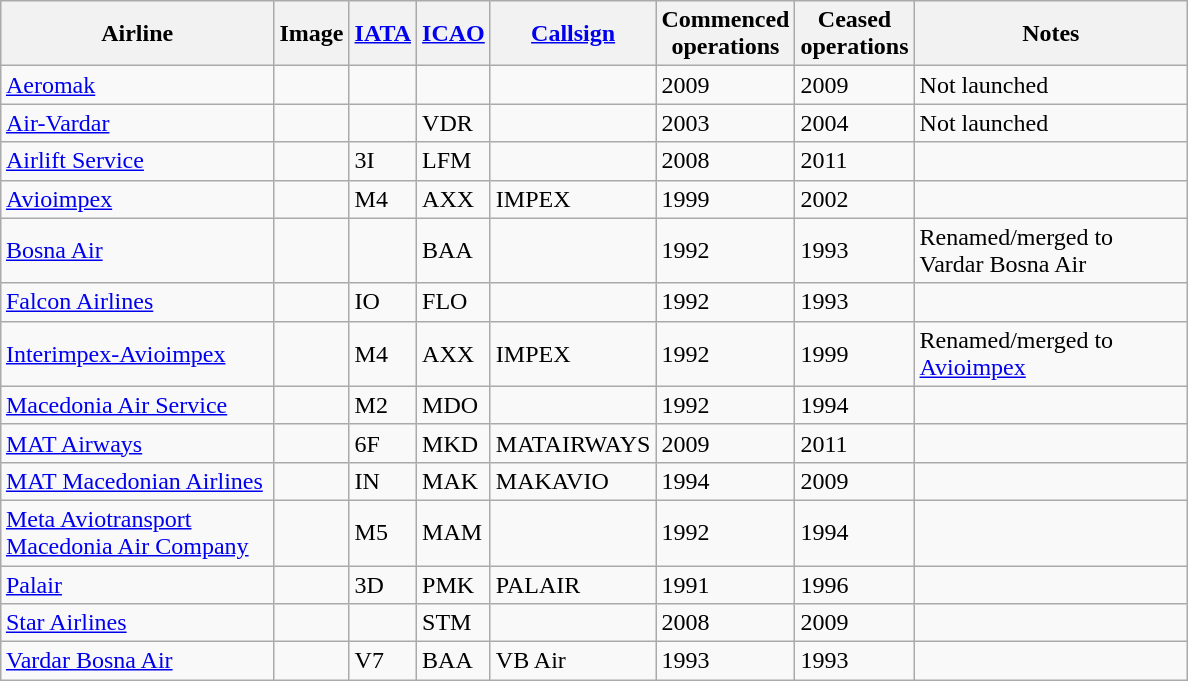<table class="wikitable sortable" style="border-collapse:collapse; margin:auto;" border="1" cellpadding="3">
<tr valign="middle">
<th style="width:175px;">Airline</th>
<th>Image</th>
<th><a href='#'>IATA</a></th>
<th><a href='#'>ICAO</a></th>
<th><a href='#'>Callsign</a></th>
<th>Commenced<br>operations</th>
<th>Ceased<br>operations</th>
<th style="width:175px;">Notes</th>
</tr>
<tr>
<td><a href='#'>Aeromak</a></td>
<td></td>
<td></td>
<td></td>
<td></td>
<td>2009</td>
<td>2009</td>
<td>Not launched</td>
</tr>
<tr>
<td><a href='#'>Air-Vardar</a></td>
<td></td>
<td></td>
<td>VDR</td>
<td></td>
<td>2003</td>
<td>2004</td>
<td>Not launched</td>
</tr>
<tr>
<td><a href='#'>Airlift Service</a></td>
<td></td>
<td>3I</td>
<td>LFM</td>
<td></td>
<td>2008</td>
<td>2011</td>
<td></td>
</tr>
<tr>
<td><a href='#'>Avioimpex</a></td>
<td></td>
<td>M4</td>
<td>AXX</td>
<td>IMPEX</td>
<td>1999</td>
<td>2002</td>
<td></td>
</tr>
<tr>
<td><a href='#'>Bosna Air</a></td>
<td></td>
<td></td>
<td>BAA</td>
<td></td>
<td>1992</td>
<td>1993</td>
<td>Renamed/merged to Vardar Bosna Air</td>
</tr>
<tr>
<td><a href='#'>Falcon Airlines</a></td>
<td></td>
<td>IO</td>
<td>FLO</td>
<td></td>
<td>1992</td>
<td>1993</td>
<td></td>
</tr>
<tr>
<td><a href='#'>Interimpex-Avioimpex</a></td>
<td></td>
<td>M4</td>
<td>AXX</td>
<td>IMPEX</td>
<td>1992</td>
<td>1999</td>
<td>Renamed/merged to <a href='#'>Avioimpex</a></td>
</tr>
<tr>
<td><a href='#'>Macedonia Air Service</a></td>
<td></td>
<td>M2</td>
<td>MDO</td>
<td></td>
<td>1992</td>
<td>1994</td>
<td></td>
</tr>
<tr>
<td><a href='#'>MAT Airways</a></td>
<td></td>
<td>6F</td>
<td>MKD</td>
<td>MATAIRWAYS</td>
<td>2009</td>
<td>2011</td>
<td></td>
</tr>
<tr>
<td><a href='#'>MAT Macedonian Airlines</a></td>
<td></td>
<td>IN</td>
<td>MAK</td>
<td>MAKAVIO</td>
<td>1994</td>
<td>2009</td>
<td></td>
</tr>
<tr>
<td><a href='#'>Meta Aviotransport Macedonia Air Company</a></td>
<td></td>
<td>M5</td>
<td>MAM</td>
<td></td>
<td>1992</td>
<td>1994</td>
<td></td>
</tr>
<tr>
<td><a href='#'>Palair</a></td>
<td></td>
<td>3D</td>
<td>PMK</td>
<td>PALAIR</td>
<td>1991</td>
<td>1996</td>
<td></td>
</tr>
<tr>
<td><a href='#'>Star Airlines</a></td>
<td></td>
<td></td>
<td>STM</td>
<td></td>
<td>2008</td>
<td>2009</td>
<td></td>
</tr>
<tr>
<td><a href='#'>Vardar Bosna Air</a></td>
<td></td>
<td>V7</td>
<td>BAA</td>
<td>VB Air</td>
<td>1993</td>
<td>1993</td>
<td></td>
</tr>
</table>
